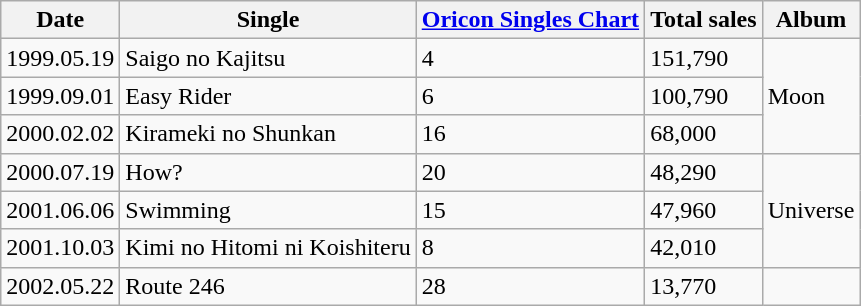<table class="wikitable">
<tr>
<th>Date</th>
<th>Single</th>
<th><a href='#'>Oricon Singles Chart</a></th>
<th>Total sales</th>
<th>Album</th>
</tr>
<tr>
<td>1999.05.19</td>
<td>Saigo no Kajitsu</td>
<td>4</td>
<td>151,790</td>
<td rowspan=3>Moon</td>
</tr>
<tr>
<td>1999.09.01</td>
<td>Easy Rider</td>
<td>6</td>
<td>100,790</td>
</tr>
<tr>
<td>2000.02.02</td>
<td>Kirameki no Shunkan</td>
<td>16</td>
<td>68,000</td>
</tr>
<tr>
<td>2000.07.19</td>
<td>How?</td>
<td>20</td>
<td>48,290</td>
<td rowspan=3>Universe</td>
</tr>
<tr>
<td>2001.06.06</td>
<td>Swimming</td>
<td>15</td>
<td>47,960</td>
</tr>
<tr>
<td>2001.10.03</td>
<td>Kimi no Hitomi ni Koishiteru</td>
<td>8</td>
<td>42,010</td>
</tr>
<tr>
<td>2002.05.22</td>
<td>Route 246</td>
<td>28</td>
<td>13,770</td>
<td> </td>
</tr>
</table>
